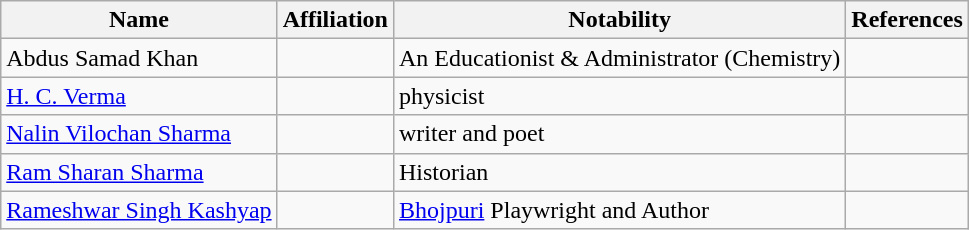<table class="wikitable">
<tr>
<th>Name</th>
<th>Affiliation</th>
<th>Notability</th>
<th>References</th>
</tr>
<tr>
<td>Abdus Samad Khan</td>
<td></td>
<td>An Educationist & Administrator (Chemistry)</td>
<td></td>
</tr>
<tr>
<td><a href='#'>H. C. Verma</a></td>
<td></td>
<td>physicist</td>
<td></td>
</tr>
<tr>
<td><a href='#'>Nalin Vilochan Sharma</a></td>
<td></td>
<td>writer and poet</td>
<td></td>
</tr>
<tr>
<td><a href='#'>Ram Sharan Sharma</a></td>
<td></td>
<td>Historian</td>
<td></td>
</tr>
<tr>
<td><a href='#'>Rameshwar Singh Kashyap</a></td>
<td></td>
<td><a href='#'>Bhojpuri</a> Playwright and Author</td>
<td></td>
</tr>
</table>
